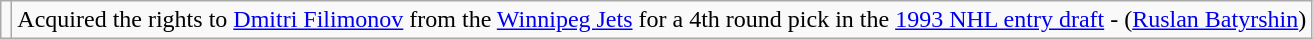<table class="wikitable">
<tr>
<td></td>
<td>Acquired the rights to <a href='#'>Dmitri Filimonov</a> from the <a href='#'>Winnipeg Jets</a> for a 4th round pick in the <a href='#'>1993 NHL entry draft</a> - (<a href='#'>Ruslan Batyrshin</a>)</td>
</tr>
</table>
